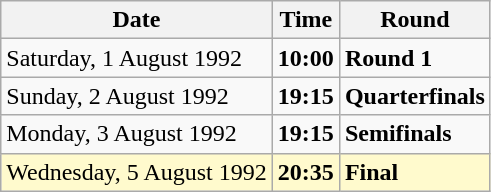<table class="wikitable">
<tr>
<th>Date</th>
<th>Time</th>
<th>Round</th>
</tr>
<tr>
<td>Saturday, 1 August 1992</td>
<td><strong>10:00</strong></td>
<td><strong>Round 1</strong></td>
</tr>
<tr>
<td>Sunday, 2 August 1992</td>
<td><strong>19:15</strong></td>
<td><strong>Quarterfinals</strong></td>
</tr>
<tr>
<td>Monday, 3 August 1992</td>
<td><strong>19:15</strong></td>
<td><strong>Semifinals</strong></td>
</tr>
<tr>
<td style=background:lemonchiffon>Wednesday, 5 August 1992</td>
<td style=background:lemonchiffon><strong>20:35</strong></td>
<td style=background:lemonchiffon><strong>Final</strong></td>
</tr>
</table>
